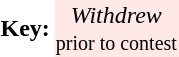<table>
<tr>
<td><strong>Key:</strong></td>
<td style="text-align:center; background:#ffe8e8;"><em>Withdrew</em><br><small>prior to contest</small></td>
</tr>
</table>
